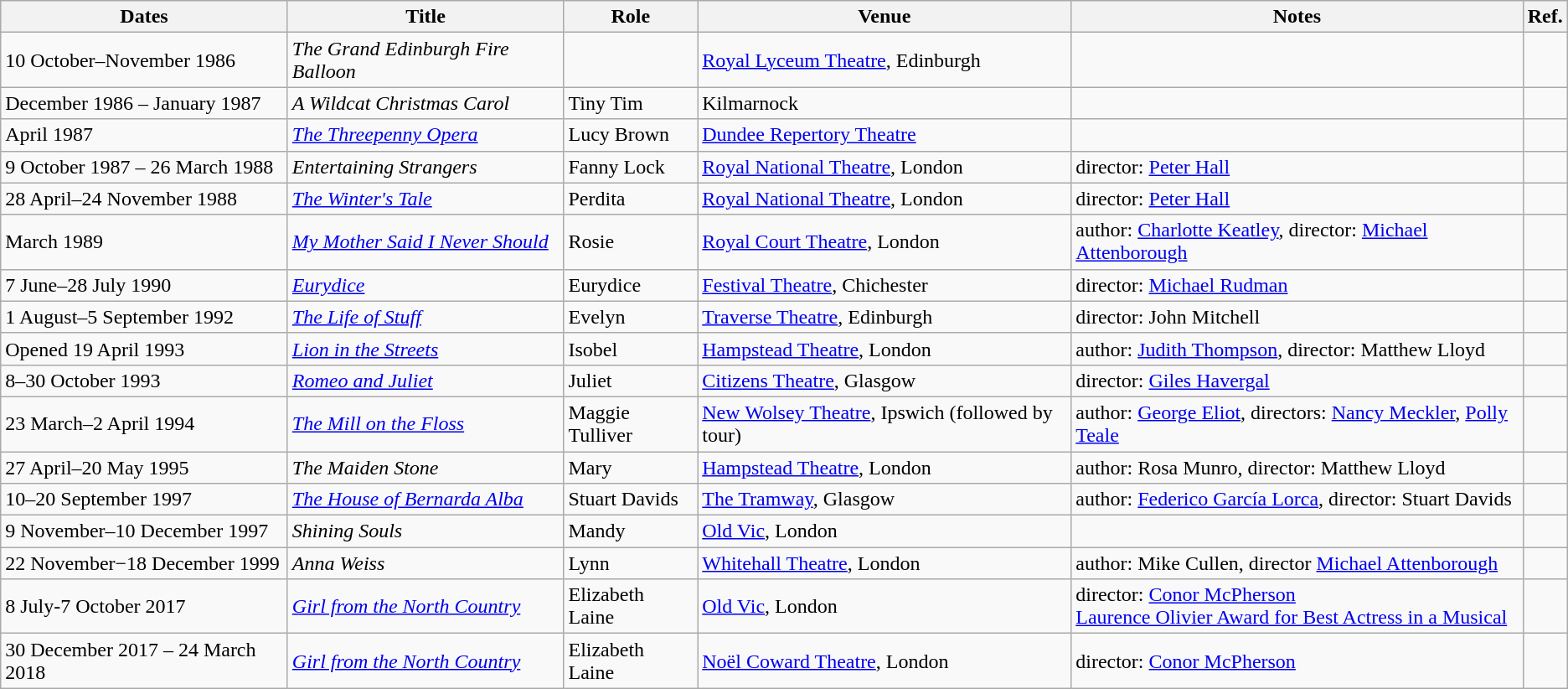<table class="wikitable sortable">
<tr>
<th>Dates</th>
<th>Title</th>
<th>Role</th>
<th>Venue</th>
<th>Notes</th>
<th>Ref.</th>
</tr>
<tr>
<td>10 October–November 1986</td>
<td><em>The Grand Edinburgh Fire Balloon</em></td>
<td></td>
<td><a href='#'>Royal Lyceum Theatre</a>, Edinburgh</td>
<td></td>
<td></td>
</tr>
<tr>
<td>December 1986 – January 1987</td>
<td><em>A Wildcat Christmas Carol</em></td>
<td>Tiny Tim</td>
<td>Kilmarnock</td>
<td></td>
<td></td>
</tr>
<tr>
<td>April 1987</td>
<td><em><a href='#'>The Threepenny Opera</a></em></td>
<td>Lucy Brown</td>
<td><a href='#'>Dundee Repertory Theatre</a></td>
<td></td>
<td></td>
</tr>
<tr>
<td>9 October 1987 – 26 March 1988</td>
<td><em>Entertaining Strangers</em></td>
<td>Fanny Lock</td>
<td><a href='#'>Royal National Theatre</a>, London</td>
<td>director: <a href='#'>Peter Hall</a></td>
<td></td>
</tr>
<tr>
<td>28 April–24 November 1988</td>
<td><em><a href='#'>The Winter's Tale</a></em></td>
<td>Perdita</td>
<td><a href='#'>Royal National Theatre</a>, London</td>
<td>director: <a href='#'>Peter Hall</a></td>
<td></td>
</tr>
<tr>
<td>March 1989</td>
<td><em><a href='#'>My Mother Said I Never Should</a></em></td>
<td>Rosie</td>
<td><a href='#'>Royal Court Theatre</a>, London</td>
<td>author: <a href='#'>Charlotte Keatley</a>, director: <a href='#'>Michael Attenborough</a></td>
<td></td>
</tr>
<tr>
<td>7 June–28 July 1990</td>
<td><em><a href='#'>Eurydice</a></em></td>
<td>Eurydice</td>
<td><a href='#'>Festival Theatre</a>, Chichester</td>
<td>director: <a href='#'>Michael Rudman</a></td>
<td></td>
</tr>
<tr>
<td>1 August–5 September 1992</td>
<td><em><a href='#'>The Life of Stuff</a></em></td>
<td>Evelyn</td>
<td><a href='#'>Traverse Theatre</a>, Edinburgh</td>
<td>director: John Mitchell</td>
<td></td>
</tr>
<tr>
<td>Opened 19 April 1993</td>
<td><em><a href='#'>Lion in the Streets</a></em></td>
<td>Isobel</td>
<td><a href='#'>Hampstead Theatre</a>, London</td>
<td>author: <a href='#'>Judith Thompson</a>, director: Matthew Lloyd</td>
<td></td>
</tr>
<tr>
<td>8–30 October 1993</td>
<td><em><a href='#'>Romeo and Juliet</a></em></td>
<td>Juliet</td>
<td><a href='#'>Citizens Theatre</a>, Glasgow</td>
<td>director: <a href='#'>Giles Havergal</a></td>
<td></td>
</tr>
<tr>
<td>23 March–2 April 1994</td>
<td><em><a href='#'>The Mill on the Floss</a></em></td>
<td>Maggie Tulliver</td>
<td><a href='#'>New Wolsey Theatre</a>, Ipswich (followed by tour)</td>
<td>author: <a href='#'>George Eliot</a>, directors: <a href='#'>Nancy Meckler</a>, <a href='#'>Polly Teale</a></td>
<td></td>
</tr>
<tr>
<td>27 April–20 May 1995</td>
<td><em>The Maiden Stone</em></td>
<td>Mary</td>
<td><a href='#'>Hampstead Theatre</a>, London</td>
<td>author: Rosa Munro, director: Matthew Lloyd</td>
<td></td>
</tr>
<tr>
<td>10–20 September 1997</td>
<td><em><a href='#'>The House of Bernarda Alba</a></em></td>
<td>Stuart Davids</td>
<td><a href='#'>The Tramway</a>, Glasgow</td>
<td>author: <a href='#'>Federico García Lorca</a>, director: Stuart Davids</td>
<td></td>
</tr>
<tr>
<td>9 November–10 December 1997</td>
<td><em>Shining Souls</em></td>
<td>Mandy</td>
<td><a href='#'>Old Vic</a>, London</td>
<td></td>
<td></td>
</tr>
<tr>
<td>22 November−18 December 1999</td>
<td><em>Anna Weiss</em></td>
<td>Lynn</td>
<td><a href='#'>Whitehall Theatre</a>, London</td>
<td>author: Mike Cullen, director <a href='#'>Michael Attenborough</a></td>
<td></td>
</tr>
<tr>
<td>8 July-7 October 2017</td>
<td><em><a href='#'>Girl from the North Country</a></em></td>
<td>Elizabeth Laine</td>
<td><a href='#'>Old Vic</a>, London</td>
<td>director: <a href='#'>Conor McPherson</a><br><a href='#'>Laurence Olivier Award for Best Actress in a Musical</a></td>
<td></td>
</tr>
<tr>
<td>30 December 2017 – 24 March 2018</td>
<td><em><a href='#'>Girl from the North Country</a></em></td>
<td>Elizabeth Laine</td>
<td><a href='#'>Noël Coward Theatre</a>, London</td>
<td>director: <a href='#'>Conor McPherson</a></td>
<td></td>
</tr>
</table>
